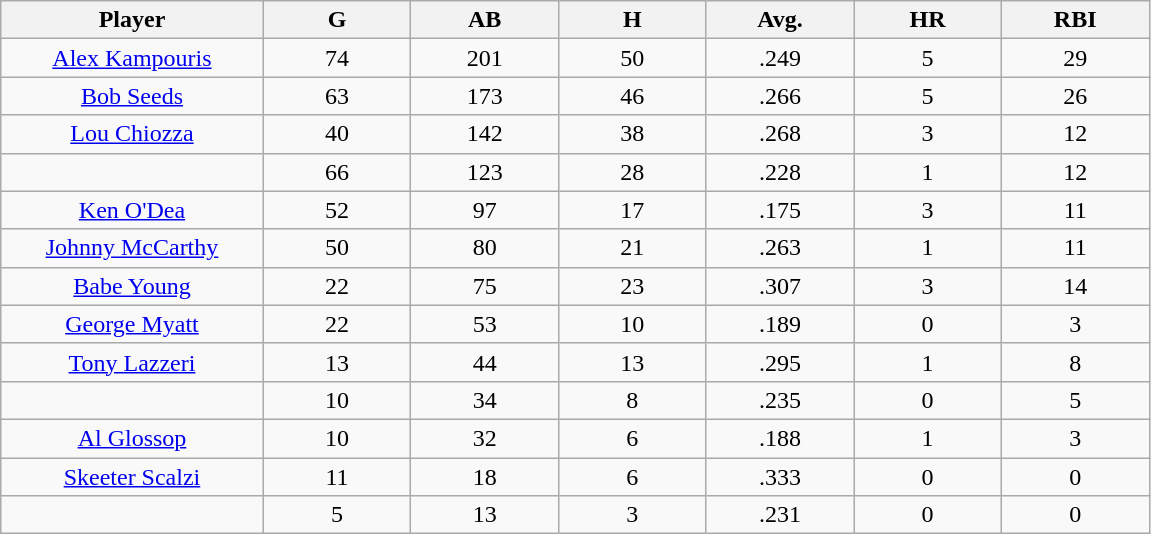<table class="wikitable sortable">
<tr>
<th bgcolor="#DDDDFF" width="16%">Player</th>
<th bgcolor="#DDDDFF" width="9%">G</th>
<th bgcolor="#DDDDFF" width="9%">AB</th>
<th bgcolor="#DDDDFF" width="9%">H</th>
<th bgcolor="#DDDDFF" width="9%">Avg.</th>
<th bgcolor="#DDDDFF" width="9%">HR</th>
<th bgcolor="#DDDDFF" width="9%">RBI</th>
</tr>
<tr align="center">
<td><a href='#'>Alex Kampouris</a></td>
<td>74</td>
<td>201</td>
<td>50</td>
<td>.249</td>
<td>5</td>
<td>29</td>
</tr>
<tr align="center">
<td><a href='#'>Bob Seeds</a></td>
<td>63</td>
<td>173</td>
<td>46</td>
<td>.266</td>
<td>5</td>
<td>26</td>
</tr>
<tr align="center">
<td><a href='#'>Lou Chiozza</a></td>
<td>40</td>
<td>142</td>
<td>38</td>
<td>.268</td>
<td>3</td>
<td>12</td>
</tr>
<tr align="center">
<td></td>
<td>66</td>
<td>123</td>
<td>28</td>
<td>.228</td>
<td>1</td>
<td>12</td>
</tr>
<tr align="center">
<td><a href='#'>Ken O'Dea</a></td>
<td>52</td>
<td>97</td>
<td>17</td>
<td>.175</td>
<td>3</td>
<td>11</td>
</tr>
<tr align="center">
<td><a href='#'>Johnny McCarthy</a></td>
<td>50</td>
<td>80</td>
<td>21</td>
<td>.263</td>
<td>1</td>
<td>11</td>
</tr>
<tr align="center">
<td><a href='#'>Babe Young</a></td>
<td>22</td>
<td>75</td>
<td>23</td>
<td>.307</td>
<td>3</td>
<td>14</td>
</tr>
<tr align="center">
<td><a href='#'>George Myatt</a></td>
<td>22</td>
<td>53</td>
<td>10</td>
<td>.189</td>
<td>0</td>
<td>3</td>
</tr>
<tr align="center">
<td><a href='#'>Tony Lazzeri</a></td>
<td>13</td>
<td>44</td>
<td>13</td>
<td>.295</td>
<td>1</td>
<td>8</td>
</tr>
<tr align="center">
<td></td>
<td>10</td>
<td>34</td>
<td>8</td>
<td>.235</td>
<td>0</td>
<td>5</td>
</tr>
<tr align="center">
<td><a href='#'>Al Glossop</a></td>
<td>10</td>
<td>32</td>
<td>6</td>
<td>.188</td>
<td>1</td>
<td>3</td>
</tr>
<tr align="center">
<td><a href='#'>Skeeter Scalzi</a></td>
<td>11</td>
<td>18</td>
<td>6</td>
<td>.333</td>
<td>0</td>
<td>0</td>
</tr>
<tr align="center">
<td></td>
<td>5</td>
<td>13</td>
<td>3</td>
<td>.231</td>
<td>0</td>
<td>0</td>
</tr>
</table>
